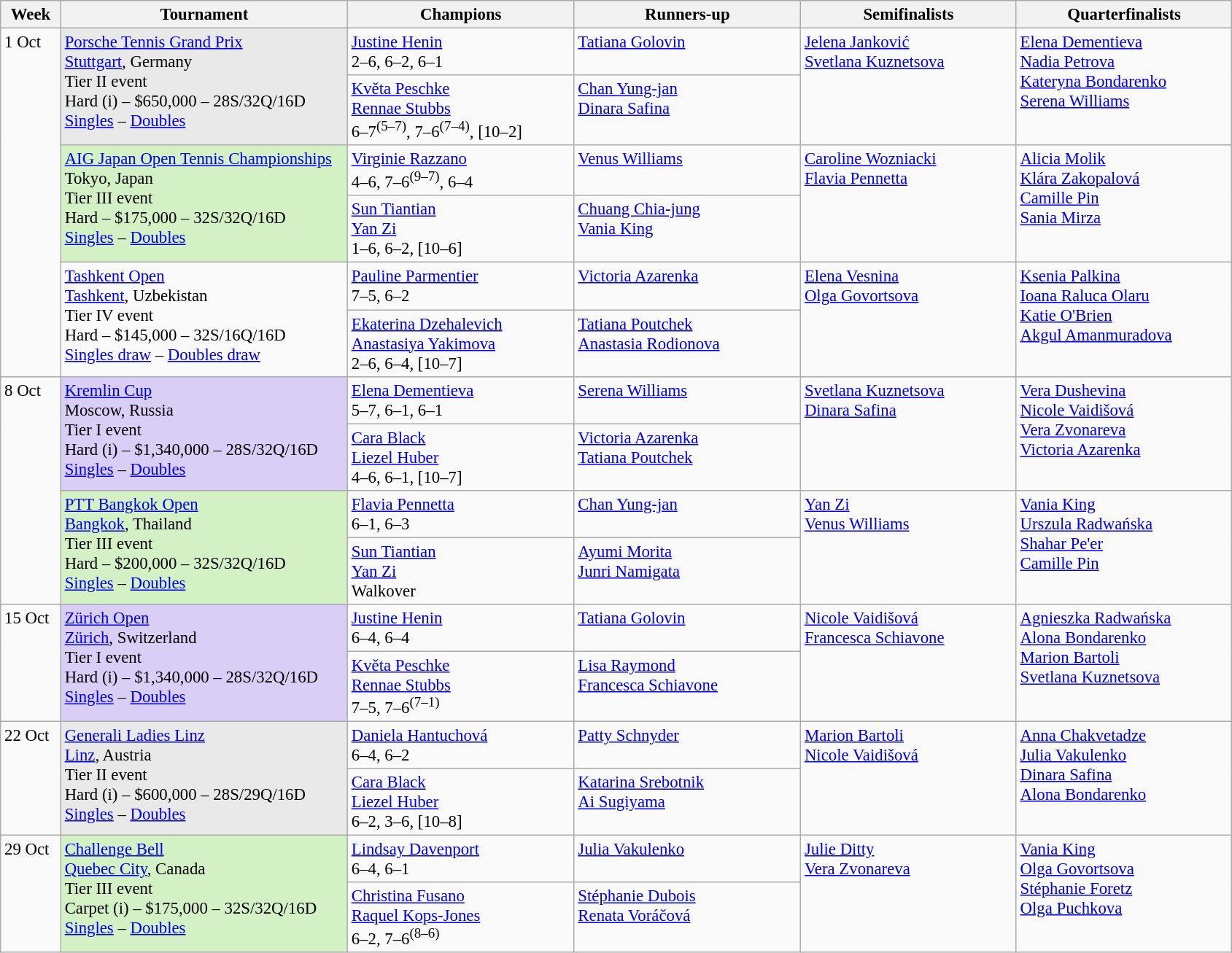<table class=wikitable style=font-size:95%>
<tr>
<th style="width:48px;">Week</th>
<th style="width:255px;">Tournament</th>
<th style="width:200px;">Champions</th>
<th style="width:200px;">Runners-up</th>
<th style="width:190px;">Semifinalists</th>
<th style="width:190px;">Quarterfinalists</th>
</tr>
<tr valign="top">
<td rowspan=6>1 Oct</td>
<td rowspan=2 bgcolor="#e9e9e9"><a href='#'>Porsche Tennis Grand Prix</a><br> <a href='#'>Stuttgart</a>, Germany <br>Tier II event<br>Hard (i) – $650,000 – 28S/32Q/16D<br><a href='#'>Singles</a> – <a href='#'>Doubles</a></td>
<td> <a href='#'>Justine Henin</a><br> 2–6,  6–2,  6–1</td>
<td> <a href='#'>Tatiana Golovin</a></td>
<td rowspan=2> <a href='#'>Jelena Janković</a> <br>  <a href='#'>Svetlana Kuznetsova</a></td>
<td rowspan=2> <a href='#'>Elena Dementieva</a><br>  <a href='#'>Nadia Petrova</a><br> <a href='#'>Kateryna Bondarenko</a><br> <a href='#'>Serena Williams</a></td>
</tr>
<tr valign="top">
<td> <a href='#'>Květa Peschke</a> <br>  <a href='#'>Rennae Stubbs</a> <br> 6–7<sup>(5–7)</sup>,  7–6<sup>(7–4)</sup>, [10–2]</td>
<td> <a href='#'>Chan Yung-jan</a> <br>  <a href='#'>Dinara Safina</a></td>
</tr>
<tr valign="top">
<td rowspan=2 bgcolor="#d4f1c5"><a href='#'>AIG Japan Open Tennis Championships</a><br> Tokyo, Japan <br>Tier III event<br>Hard – $175,000 – 32S/32Q/16D<br><a href='#'>Singles</a> – <a href='#'>Doubles</a></td>
<td> <a href='#'>Virginie Razzano</a>  <br> 4–6,  7–6<sup>(9–7)</sup>,  6–4</td>
<td> <a href='#'>Venus Williams</a></td>
<td rowspan=2> <a href='#'>Caroline Wozniacki</a><br> <a href='#'>Flavia Pennetta</a></td>
<td rowspan=2> <a href='#'>Alicia Molik</a><br> <a href='#'>Klára Zakopalová</a><br>  <a href='#'>Camille Pin</a><br> <a href='#'>Sania Mirza</a></td>
</tr>
<tr valign="top">
<td> <a href='#'>Sun Tiantian</a> <br>  <a href='#'>Yan Zi</a>  <br> 1–6,  6–2, [10–6]</td>
<td> <a href='#'>Chuang Chia-jung</a> <br>  <a href='#'>Vania King</a></td>
</tr>
<tr valign="top">
<td rowspan=2><a href='#'>Tashkent Open</a><br> <a href='#'>Tashkent</a>, Uzbekistan <br>Tier IV event<br>Hard – $145,000 – 32S/16Q/16D<br><a href='#'>Singles draw</a> – <a href='#'>Doubles draw</a></td>
<td> <a href='#'>Pauline Parmentier</a> <br> 7–5,  6–2</td>
<td> <a href='#'>Victoria Azarenka</a></td>
<td rowspan=2> <a href='#'>Elena Vesnina</a> <br>  <a href='#'>Olga Govortsova</a></td>
<td rowspan=2> <a href='#'>Ksenia Palkina</a><br> <a href='#'>Ioana Raluca Olaru</a><br> <a href='#'>Katie O'Brien</a><br> <a href='#'>Akgul Amanmuradova</a></td>
</tr>
<tr valign="top">
<td> <a href='#'>Ekaterina Dzehalevich</a> <br>  <a href='#'>Anastasiya Yakimova</a> <br> 2–6,  6–4, [10–7]</td>
<td> <a href='#'>Tatiana Poutchek</a> <br>  <a href='#'>Anastasia Rodionova</a></td>
</tr>
<tr valign="top">
<td rowspan=4>8 Oct</td>
<td rowspan=2 bgcolor="#d8cef6"><a href='#'>Kremlin Cup</a><br> Moscow, Russia <br>Tier I event<br>Hard (i) – $1,340,000 – 28S/32Q/16D<br><a href='#'>Singles</a> – <a href='#'>Doubles</a></td>
<td> <a href='#'>Elena Dementieva</a> <br> 5–7,  6–1,  6–1</td>
<td> <a href='#'>Serena Williams</a></td>
<td rowspan=2> <a href='#'>Svetlana Kuznetsova</a><br> <a href='#'>Dinara Safina</a></td>
<td rowspan=2> <a href='#'>Vera Dushevina</a> <br> <a href='#'>Nicole Vaidišová</a> <br> <a href='#'>Vera Zvonareva</a><br> <a href='#'>Victoria Azarenka</a></td>
</tr>
<tr valign="top">
<td> <a href='#'>Cara Black</a> <br>  <a href='#'>Liezel Huber</a> <br> 4–6,  6–1, [10–7]</td>
<td> <a href='#'>Victoria Azarenka</a> <br>  <a href='#'>Tatiana Poutchek</a></td>
</tr>
<tr valign="top">
<td rowspan=2 bgcolor="#d4f1c5"><a href='#'>PTT Bangkok Open</a><br> <a href='#'>Bangkok</a>, Thailand <br>Tier III event<br>Hard – $200,000 – 32S/32Q/16D<br><a href='#'>Singles</a> – <a href='#'>Doubles</a></td>
<td> <a href='#'>Flavia Pennetta</a> <br> 6–1,  6–3</td>
<td> <a href='#'>Chan Yung-jan</a></td>
<td rowspan=2> <a href='#'>Yan Zi</a><br> <a href='#'>Venus Williams</a></td>
<td rowspan=2> <a href='#'>Vania King</a><br> <a href='#'>Urszula Radwańska</a><br> <a href='#'>Shahar Pe'er</a><br> <a href='#'>Camille Pin</a></td>
</tr>
<tr valign="top">
<td> <a href='#'>Sun Tiantian</a> <br>  <a href='#'>Yan Zi</a> <br>Walkover</td>
<td> <a href='#'>Ayumi Morita</a> <br>  <a href='#'>Junri Namigata</a></td>
</tr>
<tr valign="top">
<td rowspan=2>15 Oct</td>
<td rowspan=2 bgcolor="#d8cef6"><a href='#'>Zürich Open</a><br> <a href='#'>Zürich</a>, Switzerland <br>Tier I event<br>Hard (i) – $1,340,000 – 28S/32Q/16D<br><a href='#'>Singles</a> – <a href='#'>Doubles</a></td>
<td> <a href='#'>Justine Henin</a> <br> 6–4,  6–4</td>
<td> <a href='#'>Tatiana Golovin</a></td>
<td rowspan=2> <a href='#'>Nicole Vaidišová</a><br> <a href='#'>Francesca Schiavone</a></td>
<td rowspan=2> <a href='#'>Agnieszka Radwańska</a><br>  <a href='#'>Alona Bondarenko</a><br> <a href='#'>Marion Bartoli</a><br> <a href='#'>Svetlana Kuznetsova</a></td>
</tr>
<tr valign="top">
<td> <a href='#'>Květa Peschke</a> <br>  <a href='#'>Rennae Stubbs</a> <br> 7–5,  7–6<sup>(7–1)</sup></td>
<td> <a href='#'>Lisa Raymond</a> <br>  <a href='#'>Francesca Schiavone</a></td>
</tr>
<tr valign="top">
<td rowspan=2>22 Oct</td>
<td rowspan=2 bgcolor="#e9e9e9"><a href='#'>Generali Ladies Linz</a><br> <a href='#'>Linz</a>, Austria <br>Tier II event<br>Hard (i) – $600,000 – 28S/29Q/16D<br><a href='#'>Singles</a> – <a href='#'>Doubles</a></td>
<td> <a href='#'>Daniela Hantuchová</a> <br> 6–4,  6–2</td>
<td> <a href='#'>Patty Schnyder</a></td>
<td rowspan=2> <a href='#'>Marion Bartoli</a><br> <a href='#'>Nicole Vaidišová</a></td>
<td rowspan=2> <a href='#'>Anna Chakvetadze</a><br> <a href='#'>Julia Vakulenko</a><br> <a href='#'>Dinara Safina</a><br> <a href='#'>Alona Bondarenko</a></td>
</tr>
<tr valign="top">
<td> <a href='#'>Cara Black</a> <br>  <a href='#'>Liezel Huber</a> <br> 6–2,  3–6, [10–8]</td>
<td> <a href='#'>Katarina Srebotnik</a> <br>  <a href='#'>Ai Sugiyama</a></td>
</tr>
<tr valign="top">
<td rowspan=2>29 Oct</td>
<td rowspan=2 bgcolor="#d4f1c5"><a href='#'>Challenge Bell</a><br> <a href='#'>Quebec City</a>, Canada <br>Tier III event<br>Carpet (i) – $175,000 – 32S/32Q/16D<br><a href='#'>Singles</a> – <a href='#'>Doubles</a></td>
<td> <a href='#'>Lindsay Davenport</a> <br> 6–4,  6–1</td>
<td> <a href='#'>Julia Vakulenko</a></td>
<td rowspan=2> <a href='#'>Julie Ditty</a><br> <a href='#'>Vera Zvonareva</a></td>
<td rowspan=2> <a href='#'>Vania King</a><br> <a href='#'>Olga Govortsova</a><br> <a href='#'>Stéphanie Foretz</a><br> <a href='#'>Olga Puchkova</a></td>
</tr>
<tr valign="top">
<td> <a href='#'>Christina Fusano</a> <br>  <a href='#'>Raquel Kops-Jones</a> <br> 6–2,  7–6<sup>(8–6)</sup></td>
<td> <a href='#'>Stéphanie Dubois</a> <br>  <a href='#'>Renata Voráčová</a></td>
</tr>
</table>
